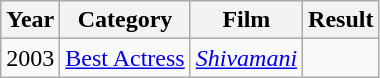<table class="wikitable sortable">
<tr>
<th>Year</th>
<th>Category</th>
<th>Film</th>
<th>Result</th>
</tr>
<tr>
<td>2003</td>
<td><a href='#'>Best Actress</a></td>
<td><em><a href='#'>Shivamani</a></em></td>
<td></td>
</tr>
</table>
